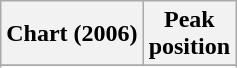<table class="wikitable sortable plainrowheaders" style="text-align:center">
<tr>
<th>Chart (2006)</th>
<th>Peak<br>position</th>
</tr>
<tr>
</tr>
<tr>
</tr>
</table>
